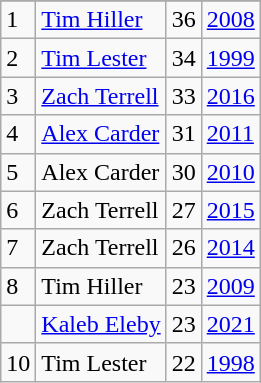<table class="wikitable">
<tr>
</tr>
<tr>
<td>1</td>
<td><a href='#'>Tim Hiller</a></td>
<td>36</td>
<td><a href='#'>2008</a></td>
</tr>
<tr>
<td>2</td>
<td><a href='#'>Tim Lester</a></td>
<td>34</td>
<td><a href='#'>1999</a></td>
</tr>
<tr>
<td>3</td>
<td><a href='#'>Zach Terrell</a></td>
<td>33</td>
<td><a href='#'>2016</a></td>
</tr>
<tr>
<td>4</td>
<td><a href='#'>Alex Carder</a></td>
<td>31</td>
<td><a href='#'>2011</a></td>
</tr>
<tr>
<td>5</td>
<td>Alex Carder</td>
<td>30</td>
<td><a href='#'>2010</a></td>
</tr>
<tr>
<td>6</td>
<td>Zach Terrell</td>
<td>27</td>
<td><a href='#'>2015</a></td>
</tr>
<tr>
<td>7</td>
<td>Zach Terrell</td>
<td>26</td>
<td><a href='#'>2014</a></td>
</tr>
<tr>
<td>8</td>
<td>Tim Hiller</td>
<td>23</td>
<td><a href='#'>2009</a></td>
</tr>
<tr>
<td></td>
<td><a href='#'>Kaleb Eleby</a></td>
<td>23</td>
<td><a href='#'>2021</a></td>
</tr>
<tr>
<td>10</td>
<td>Tim Lester</td>
<td>22</td>
<td><a href='#'>1998</a></td>
</tr>
</table>
